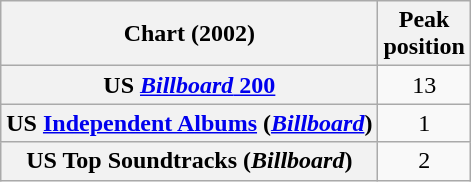<table class="wikitable sortable plainrowheaders">
<tr>
<th scope="col">Chart (2002)</th>
<th scope="col">Peak<br>position</th>
</tr>
<tr>
<th scope="row">US <a href='#'><em>Billboard</em> 200</a></th>
<td align="center">13</td>
</tr>
<tr>
<th scope="row">US <a href='#'>Independent Albums</a> (<em><a href='#'>Billboard</a></em>)</th>
<td align="center">1</td>
</tr>
<tr>
<th scope="row">US Top Soundtracks (<em>Billboard</em>)</th>
<td align="center">2</td>
</tr>
</table>
